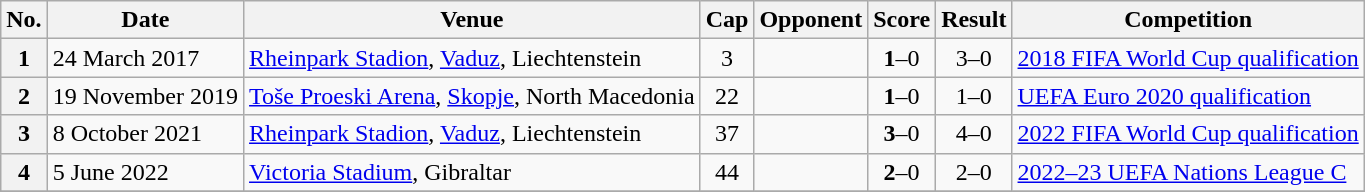<table class="wikitable sortable plainrowheaders">
<tr>
<th scope=col>No.</th>
<th scope=col data-sort-type=date>Date</th>
<th scope=col>Venue</th>
<th scope=col>Cap</th>
<th scope=col>Opponent</th>
<th scope=col>Score</th>
<th scope=col>Result</th>
<th scope=col>Competition</th>
</tr>
<tr>
<th scope=row>1</th>
<td>24 March 2017</td>
<td><a href='#'>Rheinpark Stadion</a>, <a href='#'>Vaduz</a>, Liechtenstein</td>
<td align=center>3</td>
<td></td>
<td align=center><strong>1</strong>–0</td>
<td align=center>3–0</td>
<td><a href='#'>2018 FIFA World Cup qualification</a></td>
</tr>
<tr>
<th scope=row>2</th>
<td>19 November 2019</td>
<td><a href='#'>Toše Proeski Arena</a>, <a href='#'>Skopje</a>, North Macedonia</td>
<td align=center>22</td>
<td></td>
<td align=center><strong>1</strong>–0</td>
<td align=center>1–0</td>
<td><a href='#'>UEFA Euro 2020 qualification</a></td>
</tr>
<tr>
<th scope=row>3</th>
<td>8 October 2021</td>
<td><a href='#'>Rheinpark Stadion</a>, <a href='#'>Vaduz</a>, Liechtenstein</td>
<td align=center>37</td>
<td></td>
<td align=center><strong>3</strong>–0</td>
<td align=center>4–0</td>
<td><a href='#'>2022 FIFA World Cup qualification</a></td>
</tr>
<tr>
<th scope=row>4</th>
<td>5 June 2022</td>
<td><a href='#'>Victoria Stadium</a>, Gibraltar</td>
<td align=center>44</td>
<td></td>
<td align="center"><strong>2</strong>–0</td>
<td align="center">2–0</td>
<td><a href='#'>2022–23 UEFA Nations League C</a></td>
</tr>
<tr>
</tr>
</table>
